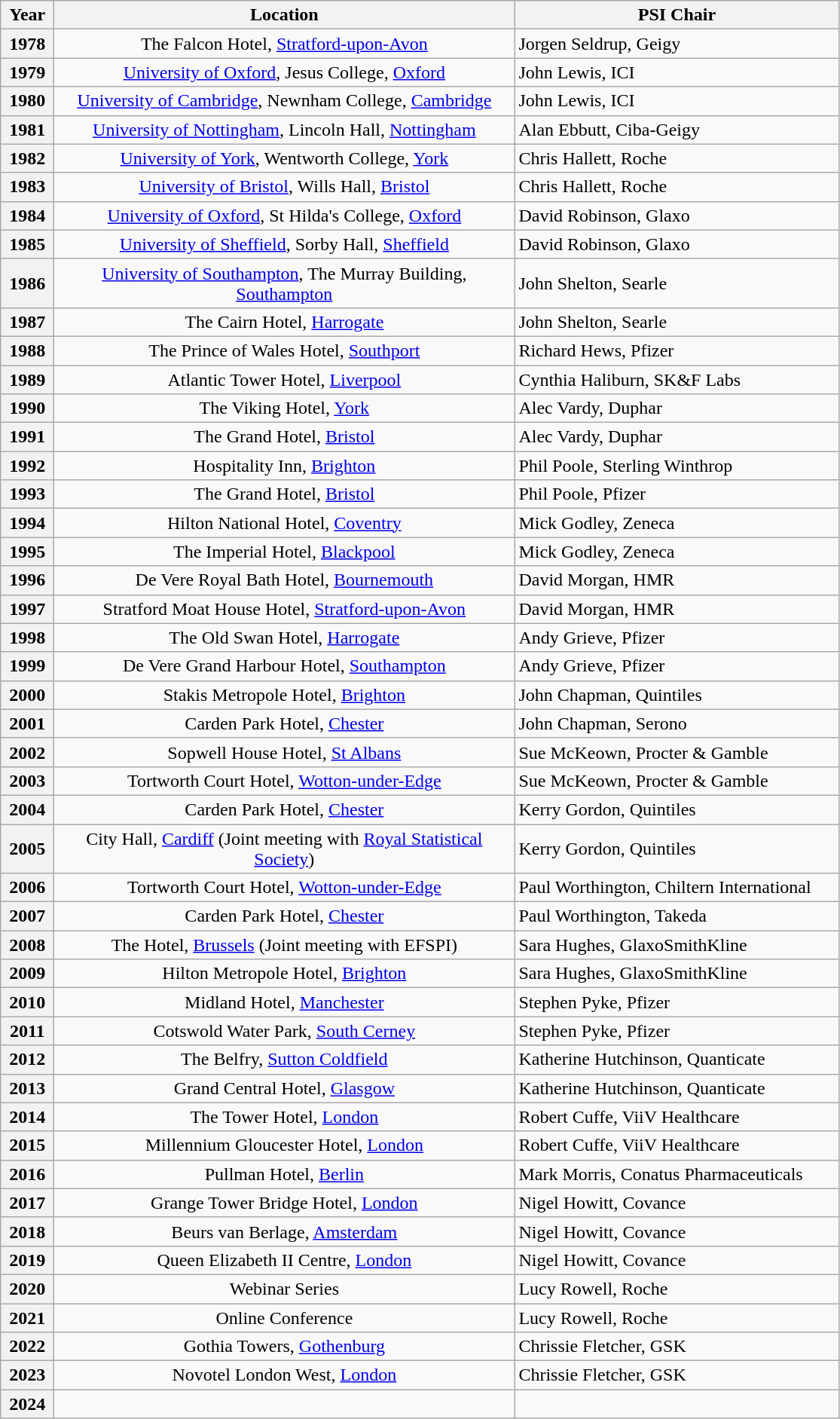<table class="wikitable sortable">
<tr>
<th width="40" align="center">Year</th>
<th width="400" align="center">Location</th>
<th width="280" align="left">PSI Chair</th>
</tr>
<tr>
<th>1978</th>
<td align="center">The Falcon Hotel, <a href='#'>Stratford-upon-Avon</a></td>
<td>Jorgen Seldrup, Geigy</td>
</tr>
<tr>
<th>1979</th>
<td align="center"><a href='#'>University of Oxford</a>, Jesus College, <a href='#'>Oxford</a></td>
<td>John Lewis, ICI</td>
</tr>
<tr>
<th>1980</th>
<td align="center"><a href='#'>University of Cambridge</a>, Newnham College, <a href='#'>Cambridge</a></td>
<td>John Lewis, ICI</td>
</tr>
<tr>
<th>1981</th>
<td align="center"><a href='#'>University of Nottingham</a>, Lincoln Hall, <a href='#'>Nottingham</a></td>
<td>Alan Ebbutt, Ciba-Geigy</td>
</tr>
<tr>
<th>1982</th>
<td align="center"><a href='#'>University of York</a>, Wentworth College, <a href='#'>York</a></td>
<td>Chris Hallett, Roche</td>
</tr>
<tr>
<th>1983</th>
<td align="center"><a href='#'>University of Bristol</a>, Wills Hall, <a href='#'>Bristol</a></td>
<td>Chris Hallett, Roche</td>
</tr>
<tr>
<th>1984</th>
<td align="center"><a href='#'>University of Oxford</a>, St Hilda's College, <a href='#'>Oxford</a></td>
<td>David Robinson, Glaxo</td>
</tr>
<tr>
<th>1985</th>
<td align="center"><a href='#'>University of Sheffield</a>, Sorby Hall, <a href='#'>Sheffield</a></td>
<td>David Robinson, Glaxo</td>
</tr>
<tr>
<th>1986</th>
<td align="center"><a href='#'>University of Southampton</a>, The Murray Building, <a href='#'>Southampton</a></td>
<td>John Shelton, Searle</td>
</tr>
<tr>
<th>1987</th>
<td align="center">The Cairn Hotel, <a href='#'>Harrogate</a></td>
<td>John Shelton, Searle</td>
</tr>
<tr>
<th>1988</th>
<td align="center">The Prince of Wales Hotel, <a href='#'>Southport</a></td>
<td>Richard Hews, Pfizer</td>
</tr>
<tr>
<th>1989</th>
<td align="center">Atlantic Tower Hotel, <a href='#'>Liverpool</a></td>
<td>Cynthia Haliburn, SK&F Labs</td>
</tr>
<tr>
<th>1990</th>
<td align="center">The Viking Hotel, <a href='#'>York</a></td>
<td>Alec Vardy, Duphar</td>
</tr>
<tr>
<th>1991</th>
<td align="center">The Grand Hotel, <a href='#'>Bristol</a></td>
<td>Alec Vardy, Duphar</td>
</tr>
<tr>
<th>1992</th>
<td align="center">Hospitality Inn, <a href='#'>Brighton</a></td>
<td>Phil Poole, Sterling Winthrop</td>
</tr>
<tr>
<th>1993</th>
<td align="center">The Grand Hotel, <a href='#'>Bristol</a></td>
<td>Phil Poole, Pfizer</td>
</tr>
<tr>
<th>1994</th>
<td align="center">Hilton National Hotel, <a href='#'>Coventry</a></td>
<td>Mick Godley, Zeneca</td>
</tr>
<tr>
<th>1995</th>
<td align="center">The Imperial Hotel, <a href='#'>Blackpool</a></td>
<td>Mick Godley, Zeneca</td>
</tr>
<tr>
<th>1996</th>
<td align="center">De Vere Royal Bath Hotel, <a href='#'>Bournemouth</a></td>
<td>David Morgan, HMR</td>
</tr>
<tr>
<th>1997</th>
<td align="center">Stratford Moat House Hotel, <a href='#'>Stratford-upon-Avon</a></td>
<td>David Morgan, HMR</td>
</tr>
<tr>
<th>1998</th>
<td align="center">The Old Swan Hotel, <a href='#'>Harrogate</a></td>
<td>Andy Grieve, Pfizer</td>
</tr>
<tr>
<th>1999</th>
<td align="center">De Vere Grand Harbour Hotel, <a href='#'>Southampton</a></td>
<td>Andy Grieve, Pfizer</td>
</tr>
<tr>
<th>2000</th>
<td align="center">Stakis Metropole Hotel, <a href='#'>Brighton</a></td>
<td>John Chapman, Quintiles</td>
</tr>
<tr>
<th>2001</th>
<td align="center">Carden Park Hotel, <a href='#'>Chester</a></td>
<td>John Chapman, Serono</td>
</tr>
<tr>
<th>2002</th>
<td align="center">Sopwell House Hotel, <a href='#'>St Albans</a></td>
<td>Sue McKeown, Procter & Gamble</td>
</tr>
<tr>
<th>2003</th>
<td align="center">Tortworth Court Hotel, <a href='#'>Wotton-under-Edge</a></td>
<td>Sue McKeown, Procter & Gamble</td>
</tr>
<tr>
<th>2004</th>
<td align="center">Carden Park Hotel, <a href='#'>Chester</a></td>
<td>Kerry Gordon, Quintiles</td>
</tr>
<tr>
<th>2005</th>
<td align="center">City Hall, <a href='#'>Cardiff</a> (Joint meeting with <a href='#'>Royal Statistical Society</a>)</td>
<td>Kerry Gordon, Quintiles</td>
</tr>
<tr>
<th>2006</th>
<td align="center">Tortworth Court Hotel, <a href='#'>Wotton-under-Edge</a></td>
<td>Paul Worthington, Chiltern International</td>
</tr>
<tr>
<th>2007</th>
<td align="center">Carden Park Hotel, <a href='#'>Chester</a></td>
<td>Paul Worthington, Takeda</td>
</tr>
<tr>
<th>2008</th>
<td align="center">The Hotel, <a href='#'>Brussels</a> (Joint meeting with EFSPI)</td>
<td>Sara Hughes, GlaxoSmithKline</td>
</tr>
<tr>
<th>2009</th>
<td align="center">Hilton Metropole Hotel, <a href='#'>Brighton</a></td>
<td>Sara Hughes, GlaxoSmithKline</td>
</tr>
<tr>
<th>2010</th>
<td align="center">Midland Hotel, <a href='#'>Manchester</a></td>
<td>Stephen Pyke, Pfizer</td>
</tr>
<tr>
<th>2011</th>
<td align="center">Cotswold Water Park, <a href='#'>South Cerney</a></td>
<td>Stephen Pyke, Pfizer</td>
</tr>
<tr>
<th>2012</th>
<td align="center">The Belfry, <a href='#'>Sutton Coldfield</a></td>
<td>Katherine Hutchinson, Quanticate</td>
</tr>
<tr>
<th>2013</th>
<td align="center">Grand Central Hotel, <a href='#'>Glasgow</a></td>
<td>Katherine Hutchinson, Quanticate</td>
</tr>
<tr>
<th>2014</th>
<td align="center">The Tower Hotel, <a href='#'>London</a></td>
<td>Robert Cuffe, ViiV Healthcare</td>
</tr>
<tr>
<th>2015</th>
<td align="center">Millennium Gloucester Hotel, <a href='#'>London</a></td>
<td>Robert Cuffe, ViiV Healthcare</td>
</tr>
<tr>
<th>2016</th>
<td align="center">Pullman Hotel, <a href='#'>Berlin</a></td>
<td>Mark Morris, Conatus Pharmaceuticals</td>
</tr>
<tr>
<th>2017</th>
<td align="center">Grange Tower Bridge Hotel, <a href='#'>London</a></td>
<td>Nigel Howitt, Covance</td>
</tr>
<tr>
<th>2018</th>
<td align="center">Beurs van Berlage, <a href='#'>Amsterdam</a></td>
<td>Nigel Howitt, Covance</td>
</tr>
<tr>
<th>2019</th>
<td align="center">Queen Elizabeth II Centre, <a href='#'>London</a></td>
<td>Nigel Howitt, Covance</td>
</tr>
<tr>
<th>2020</th>
<td align="center">Webinar Series</td>
<td>Lucy Rowell, Roche</td>
</tr>
<tr>
<th>2021</th>
<td align="center">Online Conference</td>
<td>Lucy Rowell, Roche</td>
</tr>
<tr>
<th>2022</th>
<td align="center">Gothia Towers, <a href='#'>Gothenburg</a></td>
<td>Chrissie Fletcher, GSK</td>
</tr>
<tr>
<th>2023</th>
<td align="center">Novotel London West, <a href='#'>London</a></td>
<td>Chrissie Fletcher, GSK</td>
</tr>
<tr>
<th>2024</th>
<td align="center"></td>
<td></td>
</tr>
</table>
